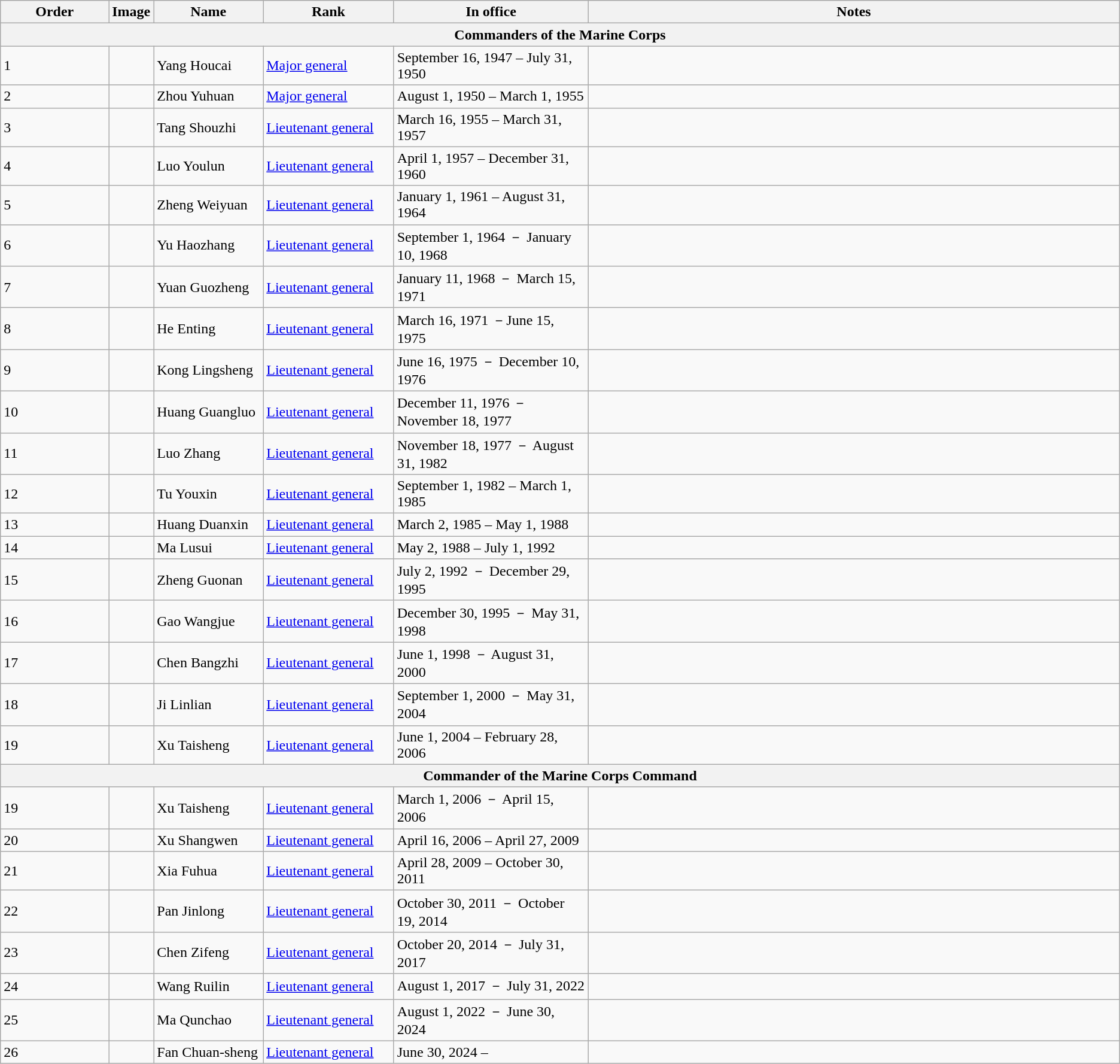<table class="wikitable">
<tr>
<th style="width:10%;">Order</th>
<th>Image</th>
<th style="width:10%;">Name</th>
<th style="width:12%;">Rank</th>
<th style="width:18%;">In office</th>
<th style="width:50%;">Notes</th>
</tr>
<tr>
<th colspan = "6">Commanders of the Marine Corps</th>
</tr>
<tr>
<td>1</td>
<td></td>
<td>Yang Houcai</td>
<td><a href='#'>Major general</a></td>
<td>September 16, 1947 – July 31, 1950</td>
<td></td>
</tr>
<tr>
<td>2</td>
<td></td>
<td>Zhou Yuhuan</td>
<td><a href='#'>Major general</a></td>
<td>August 1, 1950 – March 1, 1955</td>
<td></td>
</tr>
<tr>
<td>3</td>
<td></td>
<td>Tang Shouzhi</td>
<td><a href='#'>Lieutenant general</a></td>
<td>March 16, 1955 – March 31, 1957</td>
<td></td>
</tr>
<tr>
<td>4</td>
<td></td>
<td>Luo Youlun</td>
<td><a href='#'>Lieutenant general</a></td>
<td>April 1, 1957 – December 31, 1960</td>
<td></td>
</tr>
<tr>
<td>5</td>
<td></td>
<td>Zheng Weiyuan</td>
<td><a href='#'>Lieutenant general</a></td>
<td>January 1, 1961 – August 31, 1964</td>
<td></td>
</tr>
<tr>
<td>6</td>
<td></td>
<td>Yu Haozhang</td>
<td><a href='#'>Lieutenant general</a></td>
<td>September 1, 1964 － January 10, 1968</td>
<td></td>
</tr>
<tr>
<td>7</td>
<td></td>
<td>Yuan Guozheng</td>
<td><a href='#'>Lieutenant general</a></td>
<td>January 11, 1968 － March 15, 1971</td>
<td></td>
</tr>
<tr>
<td>8</td>
<td></td>
<td>He Enting</td>
<td><a href='#'>Lieutenant general</a></td>
<td>March 16, 1971 －June 15, 1975</td>
<td></td>
</tr>
<tr>
<td>9</td>
<td></td>
<td>Kong Lingsheng</td>
<td><a href='#'>Lieutenant general</a></td>
<td>June 16, 1975 － December 10, 1976</td>
<td></td>
</tr>
<tr>
<td>10</td>
<td></td>
<td>Huang Guangluo</td>
<td><a href='#'>Lieutenant general</a></td>
<td>December 11, 1976 － November 18, 1977</td>
<td></td>
</tr>
<tr>
<td>11</td>
<td></td>
<td>Luo Zhang</td>
<td><a href='#'>Lieutenant general</a></td>
<td>November 18, 1977 － August 31, 1982</td>
<td></td>
</tr>
<tr>
<td>12</td>
<td></td>
<td>Tu Youxin</td>
<td><a href='#'>Lieutenant general</a></td>
<td>September 1, 1982 – March 1, 1985</td>
<td></td>
</tr>
<tr>
<td>13</td>
<td></td>
<td>Huang Duanxin</td>
<td><a href='#'>Lieutenant general</a></td>
<td>March 2, 1985 – May 1, 1988</td>
<td></td>
</tr>
<tr>
<td>14</td>
<td></td>
<td>Ma Lusui</td>
<td><a href='#'>Lieutenant general</a></td>
<td>May 2, 1988 – July 1, 1992</td>
<td></td>
</tr>
<tr>
<td>15</td>
<td></td>
<td>Zheng Guonan</td>
<td><a href='#'>Lieutenant general</a></td>
<td>July 2, 1992 － December 29, 1995</td>
<td></td>
</tr>
<tr>
<td>16</td>
<td></td>
<td>Gao Wangjue</td>
<td><a href='#'>Lieutenant general</a></td>
<td>December 30, 1995 － May 31, 1998</td>
<td></td>
</tr>
<tr>
<td>17</td>
<td></td>
<td>Chen Bangzhi</td>
<td><a href='#'>Lieutenant general</a></td>
<td>June 1, 1998 － August 31, 2000</td>
<td></td>
</tr>
<tr>
<td>18</td>
<td></td>
<td>Ji Linlian</td>
<td><a href='#'>Lieutenant general</a></td>
<td>September 1, 2000 － May 31, 2004</td>
<td></td>
</tr>
<tr>
<td>19</td>
<td></td>
<td>Xu Taisheng</td>
<td><a href='#'>Lieutenant general</a></td>
<td>June 1, 2004 – February 28, 2006</td>
<td></td>
</tr>
<tr>
<th colspan = "6">Commander of the Marine Corps Command</th>
</tr>
<tr>
<td>19</td>
<td></td>
<td>Xu Taisheng</td>
<td><a href='#'>Lieutenant general</a></td>
<td>March 1, 2006 － April 15, 2006</td>
<td></td>
</tr>
<tr>
<td>20</td>
<td></td>
<td>Xu Shangwen</td>
<td><a href='#'>Lieutenant general</a></td>
<td>April 16, 2006 – April 27, 2009</td>
<td></td>
</tr>
<tr>
<td>21</td>
<td></td>
<td>Xia Fuhua</td>
<td><a href='#'>Lieutenant general</a></td>
<td>April 28, 2009 – October 30, 2011</td>
<td></td>
</tr>
<tr>
<td>22</td>
<td></td>
<td>Pan Jinlong</td>
<td><a href='#'>Lieutenant general</a></td>
<td>October 30, 2011 － October 19, 2014</td>
<td></td>
</tr>
<tr>
<td>23</td>
<td></td>
<td>Chen Zifeng</td>
<td><a href='#'>Lieutenant general</a></td>
<td>October 20, 2014 － July 31, 2017</td>
<td></td>
</tr>
<tr>
<td>24</td>
<td></td>
<td>Wang Ruilin</td>
<td><a href='#'>Lieutenant general</a></td>
<td>August 1, 2017 － July 31, 2022</td>
<td></td>
</tr>
<tr>
<td>25</td>
<td></td>
<td>Ma Qunchao</td>
<td><a href='#'>Lieutenant general</a></td>
<td>August 1, 2022 － June 30, 2024</td>
<td></td>
</tr>
<tr>
<td>26</td>
<td></td>
<td>Fan Chuan-sheng</td>
<td><a href='#'>Lieutenant general</a></td>
<td>June 30, 2024 –</td>
<td></td>
</tr>
</table>
